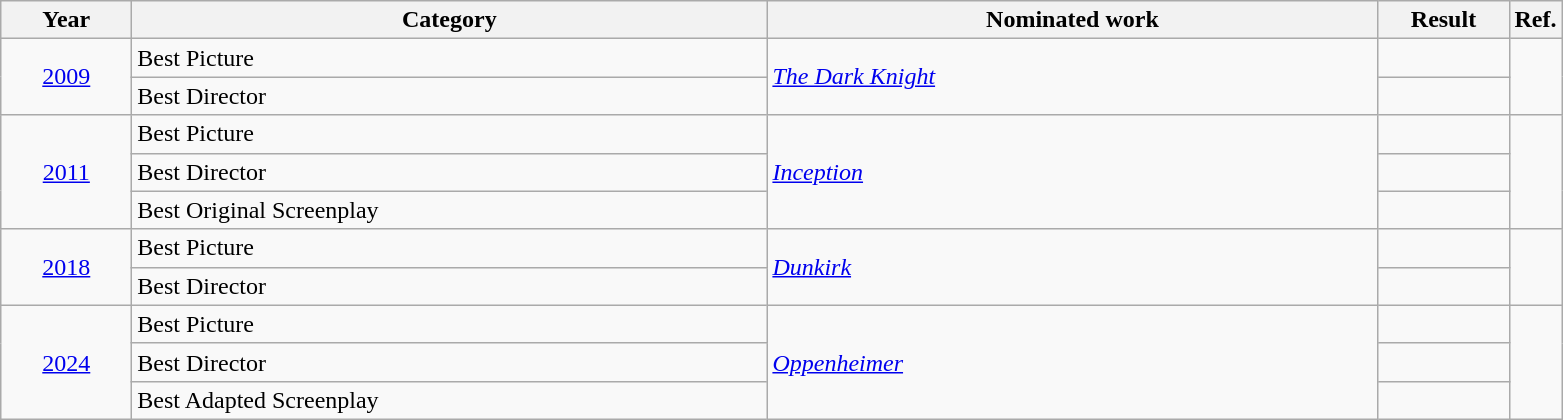<table class=wikitable>
<tr>
<th scope="col" style="width:5em;">Year</th>
<th scope="col" style="width:26em;">Category</th>
<th scope="col" style="width:25em;">Nominated work</th>
<th scope="col" style="width:5em;">Result</th>
<th>Ref.</th>
</tr>
<tr>
<td rowspan="2" style="text-align:center;"><a href='#'>2009</a></td>
<td>Best Picture</td>
<td rowspan="2"><em><a href='#'>The Dark Knight</a></em></td>
<td></td>
<td rowspan="2"></td>
</tr>
<tr>
<td>Best Director</td>
<td></td>
</tr>
<tr>
<td rowspan="3" style="text-align:center;" ,><a href='#'>2011</a></td>
<td style="text-align:left;">Best Picture</td>
<td rowspan="3"><em><a href='#'>Inception</a></em></td>
<td></td>
<td rowspan="3"></td>
</tr>
<tr>
<td>Best Director</td>
<td></td>
</tr>
<tr>
<td style="text-align:left;">Best Original Screenplay</td>
<td></td>
</tr>
<tr>
<td style="text-align:center;", rowspan=2><a href='#'>2018</a></td>
<td style="text-align:left;">Best Picture</td>
<td rowspan=2><em><a href='#'>Dunkirk</a></em></td>
<td></td>
<td rowspan=2></td>
</tr>
<tr>
<td style="text-align:left;">Best Director</td>
<td></td>
</tr>
<tr>
<td rowspan="3" style="text-align:center;" ,><a href='#'>2024</a></td>
<td>Best Picture</td>
<td rowspan="3"><a href='#'><em>Oppenheimer</em></a></td>
<td></td>
<td rowspan="3"></td>
</tr>
<tr>
<td>Best Director</td>
<td></td>
</tr>
<tr>
<td>Best Adapted Screenplay</td>
<td></td>
</tr>
</table>
